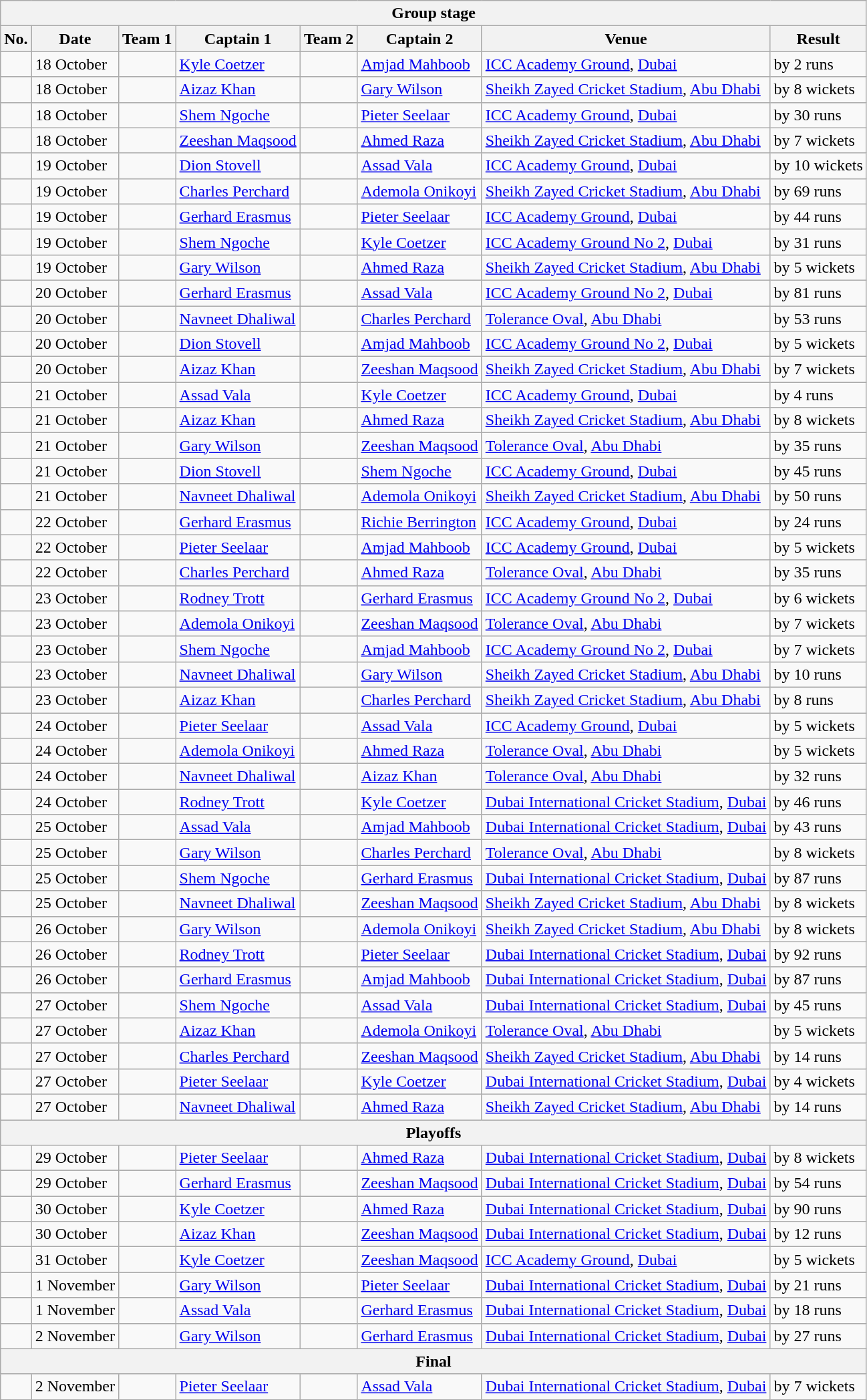<table class="wikitable">
<tr>
<th colspan="9">Group stage</th>
</tr>
<tr>
<th>No.</th>
<th>Date</th>
<th>Team 1</th>
<th>Captain 1</th>
<th>Team 2</th>
<th>Captain 2</th>
<th>Venue</th>
<th>Result</th>
</tr>
<tr>
<td></td>
<td>18 October</td>
<td></td>
<td><a href='#'>Kyle Coetzer</a></td>
<td></td>
<td><a href='#'>Amjad Mahboob</a></td>
<td><a href='#'>ICC Academy Ground</a>, <a href='#'>Dubai</a></td>
<td> by 2 runs</td>
</tr>
<tr>
<td></td>
<td>18 October</td>
<td></td>
<td><a href='#'>Aizaz Khan</a></td>
<td></td>
<td><a href='#'>Gary Wilson</a></td>
<td><a href='#'>Sheikh Zayed Cricket Stadium</a>, <a href='#'>Abu Dhabi</a></td>
<td> by 8 wickets</td>
</tr>
<tr>
<td></td>
<td>18 October</td>
<td></td>
<td><a href='#'>Shem Ngoche</a></td>
<td></td>
<td><a href='#'>Pieter Seelaar</a></td>
<td><a href='#'>ICC Academy Ground</a>, <a href='#'>Dubai</a></td>
<td> by 30 runs</td>
</tr>
<tr>
<td></td>
<td>18 October</td>
<td></td>
<td><a href='#'>Zeeshan Maqsood</a></td>
<td></td>
<td><a href='#'>Ahmed Raza</a></td>
<td><a href='#'>Sheikh Zayed Cricket Stadium</a>, <a href='#'>Abu Dhabi</a></td>
<td> by 7 wickets</td>
</tr>
<tr>
<td></td>
<td>19 October</td>
<td></td>
<td><a href='#'>Dion Stovell</a></td>
<td></td>
<td><a href='#'>Assad Vala</a></td>
<td><a href='#'>ICC Academy Ground</a>, <a href='#'>Dubai</a></td>
<td> by 10 wickets</td>
</tr>
<tr>
<td></td>
<td>19 October</td>
<td></td>
<td><a href='#'>Charles Perchard</a></td>
<td></td>
<td><a href='#'>Ademola Onikoyi</a></td>
<td><a href='#'>Sheikh Zayed Cricket Stadium</a>, <a href='#'>Abu Dhabi</a></td>
<td> by 69 runs</td>
</tr>
<tr>
<td></td>
<td>19 October</td>
<td></td>
<td><a href='#'>Gerhard Erasmus</a></td>
<td></td>
<td><a href='#'>Pieter Seelaar</a></td>
<td><a href='#'>ICC Academy Ground</a>, <a href='#'>Dubai</a></td>
<td> by 44 runs</td>
</tr>
<tr>
<td></td>
<td>19 October</td>
<td></td>
<td><a href='#'>Shem Ngoche</a></td>
<td></td>
<td><a href='#'>Kyle Coetzer</a></td>
<td><a href='#'>ICC Academy Ground No 2</a>, <a href='#'>Dubai</a></td>
<td> by 31 runs</td>
</tr>
<tr>
<td></td>
<td>19 October</td>
<td></td>
<td><a href='#'>Gary Wilson</a></td>
<td></td>
<td><a href='#'>Ahmed Raza</a></td>
<td><a href='#'>Sheikh Zayed Cricket Stadium</a>, <a href='#'>Abu Dhabi</a></td>
<td> by 5 wickets</td>
</tr>
<tr>
<td></td>
<td>20 October</td>
<td></td>
<td><a href='#'>Gerhard Erasmus</a></td>
<td></td>
<td><a href='#'>Assad Vala</a></td>
<td><a href='#'>ICC Academy Ground No 2</a>, <a href='#'>Dubai</a></td>
<td> by 81 runs</td>
</tr>
<tr>
<td></td>
<td>20 October</td>
<td></td>
<td><a href='#'>Navneet Dhaliwal</a></td>
<td></td>
<td><a href='#'>Charles Perchard</a></td>
<td><a href='#'>Tolerance Oval</a>, <a href='#'>Abu Dhabi</a></td>
<td> by 53 runs</td>
</tr>
<tr>
<td></td>
<td>20 October</td>
<td></td>
<td><a href='#'>Dion Stovell</a></td>
<td></td>
<td><a href='#'>Amjad Mahboob</a></td>
<td><a href='#'>ICC Academy Ground No 2</a>, <a href='#'>Dubai</a></td>
<td> by 5 wickets</td>
</tr>
<tr>
<td></td>
<td>20 October</td>
<td></td>
<td><a href='#'>Aizaz Khan</a></td>
<td></td>
<td><a href='#'>Zeeshan Maqsood</a></td>
<td><a href='#'>Sheikh Zayed Cricket Stadium</a>, <a href='#'>Abu Dhabi</a></td>
<td> by 7 wickets</td>
</tr>
<tr>
<td></td>
<td>21 October</td>
<td></td>
<td><a href='#'>Assad Vala</a></td>
<td></td>
<td><a href='#'>Kyle Coetzer</a></td>
<td><a href='#'>ICC Academy Ground</a>, <a href='#'>Dubai</a></td>
<td> by 4 runs</td>
</tr>
<tr>
<td></td>
<td>21 October</td>
<td></td>
<td><a href='#'>Aizaz Khan</a></td>
<td></td>
<td><a href='#'>Ahmed Raza</a></td>
<td><a href='#'>Sheikh Zayed Cricket Stadium</a>, <a href='#'>Abu Dhabi</a></td>
<td> by 8 wickets</td>
</tr>
<tr>
<td></td>
<td>21 October</td>
<td></td>
<td><a href='#'>Gary Wilson</a></td>
<td></td>
<td><a href='#'>Zeeshan Maqsood</a></td>
<td><a href='#'>Tolerance Oval</a>, <a href='#'>Abu Dhabi</a></td>
<td> by 35 runs</td>
</tr>
<tr>
<td></td>
<td>21 October</td>
<td></td>
<td><a href='#'>Dion Stovell</a></td>
<td></td>
<td><a href='#'>Shem Ngoche</a></td>
<td><a href='#'>ICC Academy Ground</a>, <a href='#'>Dubai</a></td>
<td> by 45 runs</td>
</tr>
<tr>
<td></td>
<td>21 October</td>
<td></td>
<td><a href='#'>Navneet Dhaliwal</a></td>
<td></td>
<td><a href='#'>Ademola Onikoyi</a></td>
<td><a href='#'>Sheikh Zayed Cricket Stadium</a>, <a href='#'>Abu Dhabi</a></td>
<td> by 50 runs</td>
</tr>
<tr>
<td></td>
<td>22 October</td>
<td></td>
<td><a href='#'>Gerhard Erasmus</a></td>
<td></td>
<td><a href='#'>Richie Berrington</a></td>
<td><a href='#'>ICC Academy Ground</a>, <a href='#'>Dubai</a></td>
<td> by 24 runs</td>
</tr>
<tr>
<td></td>
<td>22 October</td>
<td></td>
<td><a href='#'>Pieter Seelaar</a></td>
<td></td>
<td><a href='#'>Amjad Mahboob</a></td>
<td><a href='#'>ICC Academy Ground</a>, <a href='#'>Dubai</a></td>
<td> by 5 wickets</td>
</tr>
<tr>
<td></td>
<td>22 October</td>
<td></td>
<td><a href='#'>Charles Perchard</a></td>
<td></td>
<td><a href='#'>Ahmed Raza</a></td>
<td><a href='#'>Tolerance Oval</a>, <a href='#'>Abu Dhabi</a></td>
<td> by 35 runs</td>
</tr>
<tr>
<td></td>
<td>23 October</td>
<td></td>
<td><a href='#'>Rodney Trott</a></td>
<td></td>
<td><a href='#'>Gerhard Erasmus</a></td>
<td><a href='#'>ICC Academy Ground No 2</a>, <a href='#'>Dubai</a></td>
<td> by 6 wickets</td>
</tr>
<tr>
<td></td>
<td>23 October</td>
<td></td>
<td><a href='#'>Ademola Onikoyi</a></td>
<td></td>
<td><a href='#'>Zeeshan Maqsood</a></td>
<td><a href='#'>Tolerance Oval</a>, <a href='#'>Abu Dhabi</a></td>
<td> by 7 wickets</td>
</tr>
<tr>
<td></td>
<td>23 October</td>
<td></td>
<td><a href='#'>Shem Ngoche</a></td>
<td></td>
<td><a href='#'>Amjad Mahboob</a></td>
<td><a href='#'>ICC Academy Ground No 2</a>, <a href='#'>Dubai</a></td>
<td> by 7 wickets</td>
</tr>
<tr>
<td></td>
<td>23 October</td>
<td></td>
<td><a href='#'>Navneet Dhaliwal</a></td>
<td></td>
<td><a href='#'>Gary Wilson</a></td>
<td><a href='#'>Sheikh Zayed Cricket Stadium</a>, <a href='#'>Abu Dhabi</a></td>
<td> by 10 runs</td>
</tr>
<tr>
<td></td>
<td>23 October</td>
<td></td>
<td><a href='#'>Aizaz Khan</a></td>
<td></td>
<td><a href='#'>Charles Perchard</a></td>
<td><a href='#'>Sheikh Zayed Cricket Stadium</a>, <a href='#'>Abu Dhabi</a></td>
<td> by 8 runs</td>
</tr>
<tr>
<td></td>
<td>24 October</td>
<td></td>
<td><a href='#'>Pieter Seelaar</a></td>
<td></td>
<td><a href='#'>Assad Vala</a></td>
<td><a href='#'>ICC Academy Ground</a>, <a href='#'>Dubai</a></td>
<td> by 5 wickets</td>
</tr>
<tr>
<td></td>
<td>24 October</td>
<td></td>
<td><a href='#'>Ademola Onikoyi</a></td>
<td></td>
<td><a href='#'>Ahmed Raza</a></td>
<td><a href='#'>Tolerance Oval</a>, <a href='#'>Abu Dhabi</a></td>
<td> by 5 wickets</td>
</tr>
<tr>
<td></td>
<td>24 October</td>
<td></td>
<td><a href='#'>Navneet Dhaliwal</a></td>
<td></td>
<td><a href='#'>Aizaz Khan</a></td>
<td><a href='#'>Tolerance Oval</a>, <a href='#'>Abu Dhabi</a></td>
<td> by 32 runs</td>
</tr>
<tr>
<td></td>
<td>24 October</td>
<td></td>
<td><a href='#'>Rodney Trott</a></td>
<td></td>
<td><a href='#'>Kyle Coetzer</a></td>
<td><a href='#'>Dubai International Cricket Stadium</a>, <a href='#'>Dubai</a></td>
<td> by 46 runs</td>
</tr>
<tr>
<td></td>
<td>25 October</td>
<td></td>
<td><a href='#'>Assad Vala</a></td>
<td></td>
<td><a href='#'>Amjad Mahboob</a></td>
<td><a href='#'>Dubai International Cricket Stadium</a>, <a href='#'>Dubai</a></td>
<td> by 43 runs</td>
</tr>
<tr>
<td></td>
<td>25 October</td>
<td></td>
<td><a href='#'>Gary Wilson</a></td>
<td></td>
<td><a href='#'>Charles Perchard</a></td>
<td><a href='#'>Tolerance Oval</a>, <a href='#'>Abu Dhabi</a></td>
<td> by 8 wickets</td>
</tr>
<tr>
<td></td>
<td>25 October</td>
<td></td>
<td><a href='#'>Shem Ngoche</a></td>
<td></td>
<td><a href='#'>Gerhard Erasmus</a></td>
<td><a href='#'>Dubai International Cricket Stadium</a>, <a href='#'>Dubai</a></td>
<td> by 87 runs</td>
</tr>
<tr>
<td></td>
<td>25 October</td>
<td></td>
<td><a href='#'>Navneet Dhaliwal</a></td>
<td></td>
<td><a href='#'>Zeeshan Maqsood</a></td>
<td><a href='#'>Sheikh Zayed Cricket Stadium</a>, <a href='#'>Abu Dhabi</a></td>
<td> by 8 wickets</td>
</tr>
<tr>
<td></td>
<td>26 October</td>
<td></td>
<td><a href='#'>Gary Wilson</a></td>
<td></td>
<td><a href='#'>Ademola Onikoyi</a></td>
<td><a href='#'>Sheikh Zayed Cricket Stadium</a>, <a href='#'>Abu Dhabi</a></td>
<td> by 8 wickets</td>
</tr>
<tr>
<td></td>
<td>26 October</td>
<td></td>
<td><a href='#'>Rodney Trott</a></td>
<td></td>
<td><a href='#'>Pieter Seelaar</a></td>
<td><a href='#'>Dubai International Cricket Stadium</a>, <a href='#'>Dubai</a></td>
<td> by 92 runs</td>
</tr>
<tr>
<td></td>
<td>26 October</td>
<td></td>
<td><a href='#'>Gerhard Erasmus</a></td>
<td></td>
<td><a href='#'>Amjad Mahboob</a></td>
<td><a href='#'>Dubai International Cricket Stadium</a>, <a href='#'>Dubai</a></td>
<td> by 87 runs</td>
</tr>
<tr>
<td></td>
<td>27 October</td>
<td></td>
<td><a href='#'>Shem Ngoche</a></td>
<td></td>
<td><a href='#'>Assad Vala</a></td>
<td><a href='#'>Dubai International Cricket Stadium</a>, <a href='#'>Dubai</a></td>
<td> by 45 runs</td>
</tr>
<tr>
<td></td>
<td>27 October</td>
<td></td>
<td><a href='#'>Aizaz Khan</a></td>
<td></td>
<td><a href='#'>Ademola Onikoyi</a></td>
<td><a href='#'>Tolerance Oval</a>, <a href='#'>Abu Dhabi</a></td>
<td> by 5 wickets</td>
</tr>
<tr>
<td></td>
<td>27 October</td>
<td></td>
<td><a href='#'>Charles Perchard</a></td>
<td></td>
<td><a href='#'>Zeeshan Maqsood</a></td>
<td><a href='#'>Sheikh Zayed Cricket Stadium</a>, <a href='#'>Abu Dhabi</a></td>
<td> by 14 runs</td>
</tr>
<tr>
<td></td>
<td>27 October</td>
<td></td>
<td><a href='#'>Pieter Seelaar</a></td>
<td></td>
<td><a href='#'>Kyle Coetzer</a></td>
<td><a href='#'>Dubai International Cricket Stadium</a>, <a href='#'>Dubai</a></td>
<td> by 4 wickets</td>
</tr>
<tr>
<td></td>
<td>27 October</td>
<td></td>
<td><a href='#'>Navneet Dhaliwal</a></td>
<td></td>
<td><a href='#'>Ahmed Raza</a></td>
<td><a href='#'>Sheikh Zayed Cricket Stadium</a>, <a href='#'>Abu Dhabi</a></td>
<td> by 14 runs</td>
</tr>
<tr>
<th colspan="9">Playoffs</th>
</tr>
<tr>
<td></td>
<td>29 October</td>
<td></td>
<td><a href='#'>Pieter Seelaar</a></td>
<td></td>
<td><a href='#'>Ahmed Raza</a></td>
<td><a href='#'>Dubai International Cricket Stadium</a>, <a href='#'>Dubai</a></td>
<td> by 8 wickets</td>
</tr>
<tr>
<td></td>
<td>29 October</td>
<td></td>
<td><a href='#'>Gerhard Erasmus</a></td>
<td></td>
<td><a href='#'>Zeeshan Maqsood</a></td>
<td><a href='#'>Dubai International Cricket Stadium</a>, <a href='#'>Dubai</a></td>
<td> by 54 runs</td>
</tr>
<tr>
<td></td>
<td>30 October</td>
<td></td>
<td><a href='#'>Kyle Coetzer</a></td>
<td></td>
<td><a href='#'>Ahmed Raza</a></td>
<td><a href='#'>Dubai International Cricket Stadium</a>, <a href='#'>Dubai</a></td>
<td> by 90 runs</td>
</tr>
<tr>
<td></td>
<td>30 October</td>
<td></td>
<td><a href='#'>Aizaz Khan</a></td>
<td></td>
<td><a href='#'>Zeeshan Maqsood</a></td>
<td><a href='#'>Dubai International Cricket Stadium</a>, <a href='#'>Dubai</a></td>
<td> by 12 runs</td>
</tr>
<tr>
<td></td>
<td>31 October</td>
<td></td>
<td><a href='#'>Kyle Coetzer</a></td>
<td></td>
<td><a href='#'>Zeeshan Maqsood</a></td>
<td><a href='#'>ICC Academy Ground</a>, <a href='#'>Dubai</a></td>
<td> by 5 wickets</td>
</tr>
<tr>
<td></td>
<td>1 November</td>
<td></td>
<td><a href='#'>Gary Wilson</a></td>
<td></td>
<td><a href='#'>Pieter Seelaar</a></td>
<td><a href='#'>Dubai International Cricket Stadium</a>, <a href='#'>Dubai</a></td>
<td> by 21 runs</td>
</tr>
<tr>
<td></td>
<td>1 November</td>
<td></td>
<td><a href='#'>Assad Vala</a></td>
<td></td>
<td><a href='#'>Gerhard Erasmus</a></td>
<td><a href='#'>Dubai International Cricket Stadium</a>, <a href='#'>Dubai</a></td>
<td> by 18 runs</td>
</tr>
<tr>
<td></td>
<td>2 November</td>
<td></td>
<td><a href='#'>Gary Wilson</a></td>
<td></td>
<td><a href='#'>Gerhard Erasmus</a></td>
<td><a href='#'>Dubai International Cricket Stadium</a>, <a href='#'>Dubai</a></td>
<td> by 27 runs</td>
</tr>
<tr>
<th colspan="9">Final</th>
</tr>
<tr>
<td></td>
<td>2 November</td>
<td></td>
<td><a href='#'>Pieter Seelaar</a></td>
<td></td>
<td><a href='#'>Assad Vala</a></td>
<td><a href='#'>Dubai International Cricket Stadium</a>, <a href='#'>Dubai</a></td>
<td> by 7 wickets</td>
</tr>
</table>
